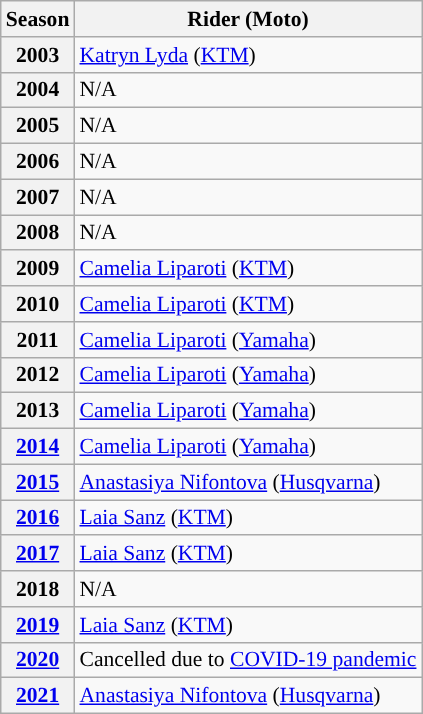<table class="wikitable" style="font-size:90%;">
<tr>
<th>Season</th>
<th>Rider (Moto)</th>
</tr>
<tr>
<th>2003</th>
<td> <a href='#'>Katryn Lyda</a> (<a href='#'>KTM</a>)</td>
</tr>
<tr>
<th>2004</th>
<td>N/A</td>
</tr>
<tr>
<th>2005</th>
<td>N/A</td>
</tr>
<tr>
<th>2006</th>
<td>N/A</td>
</tr>
<tr>
<th>2007</th>
<td>N/A</td>
</tr>
<tr>
<th>2008</th>
<td>N/A</td>
</tr>
<tr>
<th>2009</th>
<td> <a href='#'>Camelia Liparoti</a> (<a href='#'>KTM</a>)</td>
</tr>
<tr>
<th>2010</th>
<td> <a href='#'>Camelia Liparoti</a> (<a href='#'>KTM</a>)</td>
</tr>
<tr>
<th>2011</th>
<td> <a href='#'>Camelia Liparoti</a> (<a href='#'>Yamaha</a>)</td>
</tr>
<tr>
<th>2012</th>
<td> <a href='#'>Camelia Liparoti</a> (<a href='#'>Yamaha</a>)</td>
</tr>
<tr>
<th>2013</th>
<td> <a href='#'>Camelia Liparoti</a> (<a href='#'>Yamaha</a>)</td>
</tr>
<tr>
<th><a href='#'>2014</a></th>
<td> <a href='#'>Camelia Liparoti</a> (<a href='#'>Yamaha</a>)</td>
</tr>
<tr>
<th><a href='#'>2015</a></th>
<td> <a href='#'>Anastasiya Nifontova</a> (<a href='#'>Husqvarna</a>)</td>
</tr>
<tr>
<th><a href='#'>2016</a></th>
<td> <a href='#'>Laia Sanz</a> (<a href='#'>KTM</a>)</td>
</tr>
<tr>
<th><a href='#'>2017</a></th>
<td> <a href='#'>Laia Sanz</a> (<a href='#'>KTM</a>)</td>
</tr>
<tr>
<th>2018</th>
<td>N/A</td>
</tr>
<tr>
<th><a href='#'>2019</a></th>
<td> <a href='#'>Laia Sanz</a> (<a href='#'>KTM</a>)</td>
</tr>
<tr>
<th><a href='#'>2020</a></th>
<td align=center>Cancelled due to <a href='#'>COVID-19 pandemic</a></td>
</tr>
<tr>
<th><a href='#'>2021</a></th>
<td> <a href='#'>Anastasiya Nifontova</a> (<a href='#'>Husqvarna</a>)</td>
</tr>
</table>
